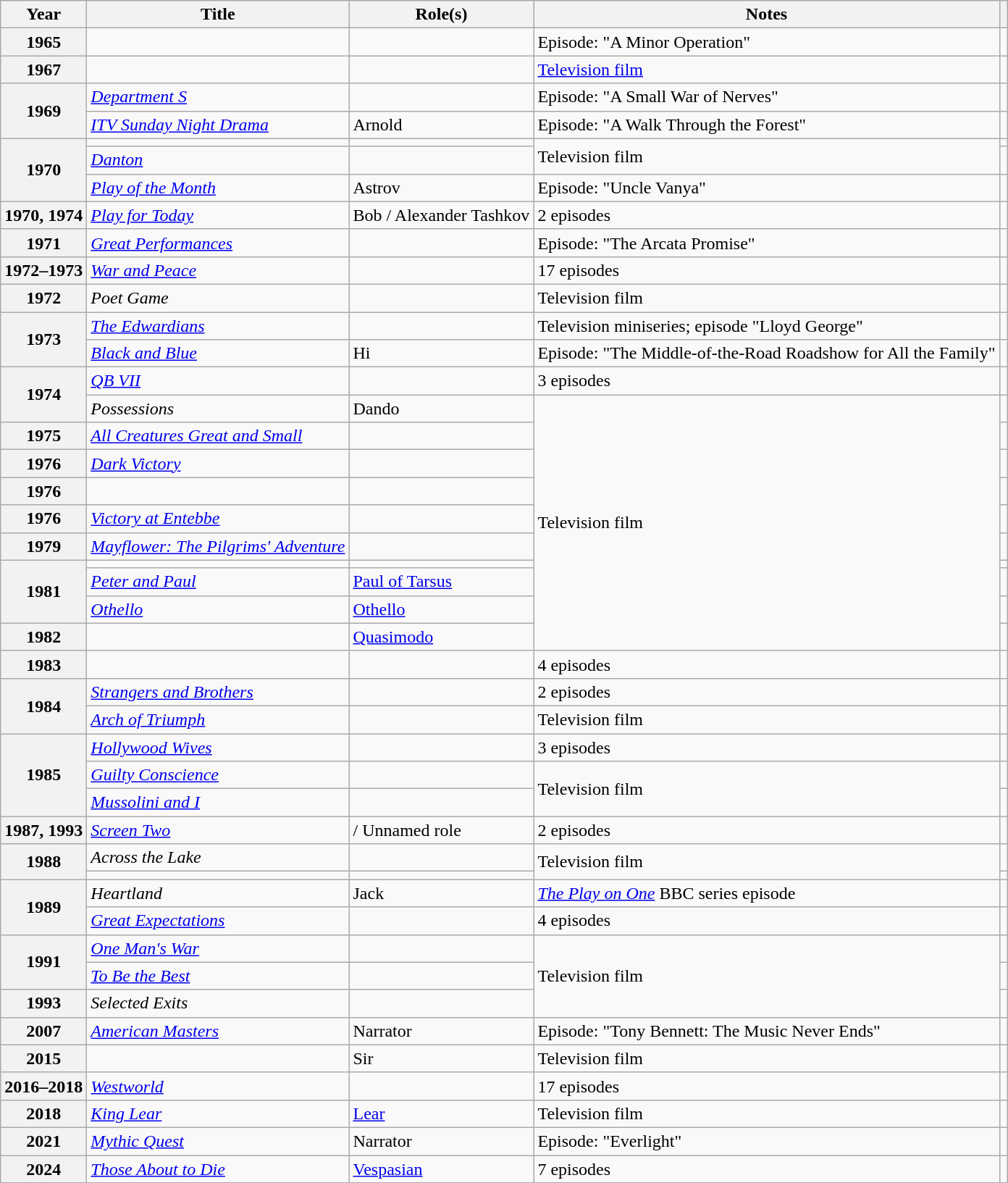<table class="wikitable plainrowheaders sortable" style="margin-right: 0;">
<tr>
<th scope="col">Year</th>
<th scope="col">Title</th>
<th scope="col">Role(s)</th>
<th scope="col" class="unsortable">Notes</th>
<th scope="col" class="unsortable"></th>
</tr>
<tr>
<th scope="row">1965</th>
<td><em></em></td>
<td></td>
<td>Episode: "A Minor Operation"</td>
<td style="text-align: center;"></td>
</tr>
<tr>
<th scope="row">1967</th>
<td><em></em></td>
<td></td>
<td><a href='#'>Television film</a></td>
<td style="text-align: center;"></td>
</tr>
<tr>
<th rowspan="2" scope="row">1969</th>
<td><em><a href='#'>Department S</a></em></td>
<td></td>
<td>Episode: "A Small War of Nerves"</td>
<td style="text-align: center;"></td>
</tr>
<tr>
<td><em><a href='#'>ITV Sunday Night Drama</a></em></td>
<td>Arnold</td>
<td>Episode: "A Walk Through the Forest"</td>
<td style="text-align: center;"></td>
</tr>
<tr>
<th rowspan="3" scope="row">1970</th>
<td><em></em></td>
<td></td>
<td rowspan="2">Television film</td>
<td style="text-align: center;"></td>
</tr>
<tr>
<td><em><a href='#'>Danton</a></em></td>
<td></td>
<td style="text-align: center;"></td>
</tr>
<tr>
<td><em><a href='#'>Play of the Month</a></em></td>
<td>Astrov</td>
<td>Episode: "Uncle Vanya"</td>
<td style="text-align: center;"></td>
</tr>
<tr>
<th scope="row">1970, 1974</th>
<td><em><a href='#'>Play for Today</a></em></td>
<td>Bob / Alexander Tashkov</td>
<td>2 episodes</td>
<td style="text-align: center;"></td>
</tr>
<tr>
<th scope="row">1971</th>
<td><em><a href='#'>Great Performances</a></em></td>
<td></td>
<td>Episode: "The Arcata Promise"</td>
<td style="text-align: center;"></td>
</tr>
<tr>
<th scope="row">1972–1973</th>
<td><em><a href='#'>War and Peace</a></em></td>
<td></td>
<td>17 episodes</td>
<td style="text-align: center;"></td>
</tr>
<tr>
<th scope="row">1972</th>
<td><em>Poet Game</em></td>
<td></td>
<td>Television film</td>
<td style="text-align: center;"></td>
</tr>
<tr>
<th rowspan="2" scope="row">1973</th>
<td><em><a href='#'>The Edwardians</a></em></td>
<td></td>
<td>Television miniseries; episode "Lloyd George"</td>
<td style="text-align: center;"></td>
</tr>
<tr>
<td><em><a href='#'>Black and Blue</a></em></td>
<td>Hi</td>
<td>Episode: "The Middle-of-the-Road Roadshow for All the Family"</td>
<td style="text-align: center;"></td>
</tr>
<tr>
<th rowspan="2" scope="row">1974</th>
<td><em><a href='#'>QB VII</a></em></td>
<td></td>
<td>3 episodes</td>
<td style="text-align: center;"></td>
</tr>
<tr>
<td><em>Possessions</em></td>
<td>Dando</td>
<td rowspan="10">Television film</td>
<td style="text-align: center;"></td>
</tr>
<tr>
<th scope="row">1975</th>
<td><em><a href='#'>All Creatures Great and Small</a></em></td>
<td></td>
<td style="text-align: center;"></td>
</tr>
<tr>
<th scope="row">1976</th>
<td><em><a href='#'>Dark Victory</a></em></td>
<td></td>
<td style="text-align: center;"></td>
</tr>
<tr>
<th scope="row">1976</th>
<td><em></em></td>
<td></td>
<td style="text-align: center;"></td>
</tr>
<tr>
<th scope="row">1976</th>
<td><em><a href='#'>Victory at Entebbe</a></em></td>
<td></td>
<td style="text-align: center;"></td>
</tr>
<tr>
<th scope="row">1979</th>
<td><em><a href='#'>Mayflower: The Pilgrims' Adventure</a></em></td>
<td></td>
<td style="text-align: center;"></td>
</tr>
<tr>
<th rowspan="3" scope="row">1981</th>
<td><em></em></td>
<td></td>
<td style="text-align: center;"></td>
</tr>
<tr>
<td><em><a href='#'>Peter and Paul</a></em></td>
<td><a href='#'>Paul of Tarsus</a></td>
<td style="text-align: center;"></td>
</tr>
<tr>
<td><em><a href='#'>Othello</a></em></td>
<td><a href='#'>Othello</a></td>
<td style="text-align: center;"></td>
</tr>
<tr>
<th scope="row">1982</th>
<td><em></em></td>
<td><a href='#'>Quasimodo</a></td>
<td style="text-align: center;"></td>
</tr>
<tr>
<th scope="row">1983</th>
<td><em></em></td>
<td></td>
<td>4 episodes</td>
<td style="text-align: center;"></td>
</tr>
<tr>
<th rowspan="2" scope="row">1984</th>
<td><em><a href='#'>Strangers and Brothers</a></em></td>
<td></td>
<td>2 episodes</td>
<td style="text-align: center;"></td>
</tr>
<tr>
<td><em><a href='#'>Arch of Triumph</a></em></td>
<td></td>
<td>Television film</td>
<td style="text-align: center;"></td>
</tr>
<tr>
<th rowspan="3" scope="row">1985</th>
<td><em><a href='#'>Hollywood Wives</a></em></td>
<td></td>
<td>3 episodes</td>
<td style="text-align: center;"></td>
</tr>
<tr>
<td><em><a href='#'>Guilty Conscience</a></em></td>
<td></td>
<td rowspan="2">Television film</td>
<td style="text-align: center;"></td>
</tr>
<tr>
<td><em><a href='#'>Mussolini and I</a></em></td>
<td></td>
<td style="text-align: center;"></td>
</tr>
<tr>
<th scope="row">1987, 1993</th>
<td><em><a href='#'>Screen Two</a></em></td>
<td> / Unnamed role</td>
<td>2 episodes</td>
<td style="text-align: center;"></td>
</tr>
<tr>
<th rowspan="2" scope="row">1988</th>
<td><em>Across the Lake</em></td>
<td></td>
<td rowspan="2">Television film</td>
<td style="text-align: center;"></td>
</tr>
<tr>
<td><em></em></td>
<td></td>
<td style="text-align: center;"></td>
</tr>
<tr>
<th rowspan="2" scope="row">1989</th>
<td><em>Heartland</em></td>
<td>Jack</td>
<td><em><a href='#'>The Play on One</a></em> BBC series episode</td>
<td style="text-align: center;"></td>
</tr>
<tr>
<td><em><a href='#'>Great Expectations</a></em></td>
<td></td>
<td>4 episodes</td>
<td style="text-align: center;"></td>
</tr>
<tr>
<th rowspan="2" scope="row">1991</th>
<td><em><a href='#'>One Man's War</a></em></td>
<td></td>
<td rowspan="3">Television film</td>
<td style="text-align: center;"></td>
</tr>
<tr>
<td><em><a href='#'>To Be the Best</a></em></td>
<td></td>
<td style="text-align: center;"></td>
</tr>
<tr>
<th scope="row">1993</th>
<td><em>Selected Exits</em></td>
<td></td>
<td style="text-align: center;"></td>
</tr>
<tr>
<th scope="row">2007</th>
<td><em><a href='#'>American Masters</a></em></td>
<td>Narrator</td>
<td>Episode: "Tony Bennett: The Music Never Ends"</td>
<td style="text-align: center;"></td>
</tr>
<tr>
<th scope="row">2015</th>
<td><em></em></td>
<td>Sir</td>
<td>Television film</td>
<td style="text-align: center;"></td>
</tr>
<tr>
<th scope="row">2016–2018</th>
<td><em><a href='#'>Westworld</a></em></td>
<td></td>
<td>17 episodes</td>
<td style="text-align: center;"></td>
</tr>
<tr>
<th scope="row">2018</th>
<td><em><a href='#'>King Lear</a></em></td>
<td><a href='#'>Lear</a></td>
<td>Television film</td>
<td style="text-align: center;"></td>
</tr>
<tr>
<th scope="row">2021</th>
<td><em><a href='#'>Mythic Quest</a></em></td>
<td>Narrator</td>
<td>Episode: "Everlight"</td>
<td style="text-align: center;"></td>
</tr>
<tr>
<th scope="row">2024</th>
<td><em><a href='#'>Those About to Die</a></em></td>
<td><a href='#'>Vespasian</a></td>
<td>7 episodes</td>
<td style="text-align: center;"></td>
</tr>
</table>
